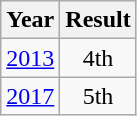<table class="wikitable" style="text-align:center">
<tr>
<th>Year</th>
<th>Result</th>
</tr>
<tr>
<td><a href='#'>2013</a></td>
<td>4th</td>
</tr>
<tr>
<td><a href='#'>2017</a></td>
<td>5th</td>
</tr>
</table>
